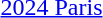<table>
<tr>
<td rowspan=2><a href='#'>2024 Paris</a><br></td>
<td rowspan=2></td>
<td rowspan=2></td>
<td></td>
</tr>
<tr>
<td></td>
</tr>
</table>
